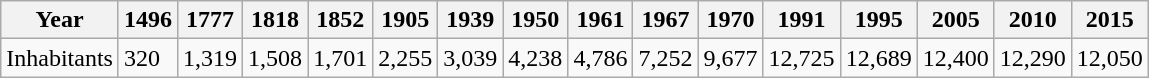<table class="wikitable">
<tr>
<th>Year</th>
<th>1496</th>
<th>1777</th>
<th>1818</th>
<th>1852</th>
<th>1905</th>
<th>1939</th>
<th>1950</th>
<th>1961</th>
<th>1967</th>
<th>1970</th>
<th>1991</th>
<th>1995</th>
<th>2005</th>
<th>2010</th>
<th>2015</th>
</tr>
<tr>
<td>Inhabitants</td>
<td>320</td>
<td>1,319</td>
<td>1,508</td>
<td>1,701</td>
<td>2,255</td>
<td>3,039</td>
<td>4,238</td>
<td>4,786</td>
<td>7,252</td>
<td>9,677</td>
<td>12,725</td>
<td>12,689</td>
<td>12,400</td>
<td>12,290</td>
<td>12,050</td>
</tr>
</table>
